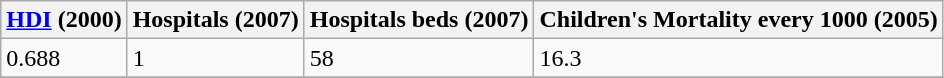<table class="wikitable" border="1">
<tr>
<th><a href='#'>HDI</a> (2000)</th>
<th>Hospitals (2007)</th>
<th>Hospitals beds (2007)</th>
<th>Children's Mortality every 1000 (2005)</th>
</tr>
<tr>
<td>0.688</td>
<td>1</td>
<td>58</td>
<td>16.3</td>
</tr>
<tr>
</tr>
</table>
